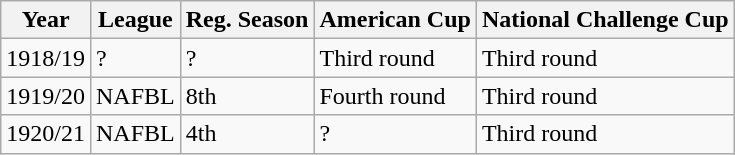<table class="wikitable">
<tr>
<th>Year</th>
<th>League</th>
<th>Reg. Season</th>
<th>American Cup</th>
<th>National Challenge Cup</th>
</tr>
<tr>
<td>1918/19</td>
<td>?</td>
<td>?</td>
<td>Third round</td>
<td>Third round</td>
</tr>
<tr>
<td>1919/20</td>
<td>NAFBL</td>
<td>8th</td>
<td>Fourth round</td>
<td>Third round</td>
</tr>
<tr>
<td>1920/21</td>
<td>NAFBL</td>
<td>4th</td>
<td>?</td>
<td>Third round</td>
</tr>
</table>
